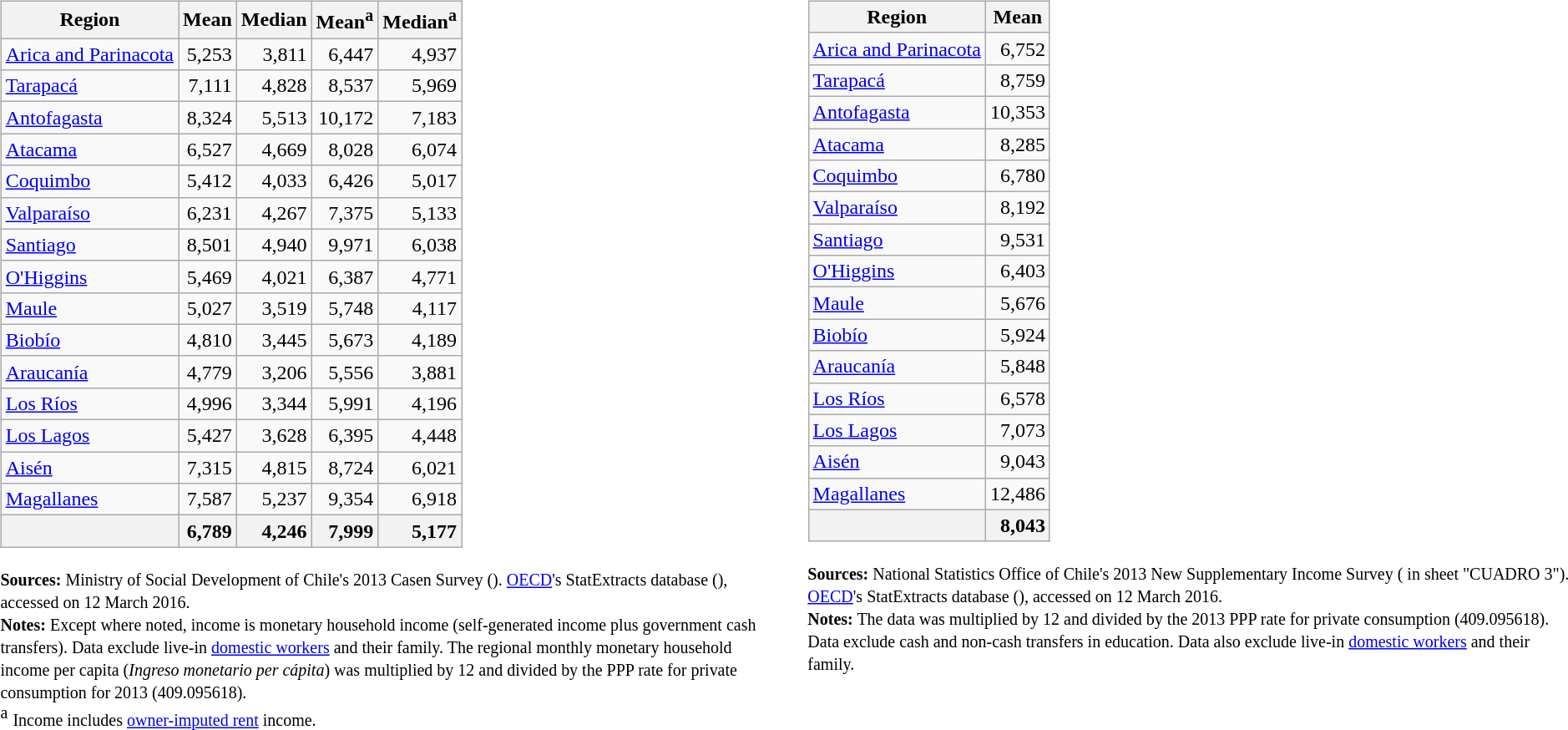<table>
<tr valign="top">
<td width=49%><br><table class="wikitable sortable" style="text-align:right">
<tr>
<th>Region</th>
<th>Mean</th>
<th>Median</th>
<th>Mean<sup>a</sup></th>
<th>Median<sup>a</sup></th>
</tr>
<tr>
<td align="left"><a href='#'>Arica and Parinacota</a></td>
<td>5,253</td>
<td>3,811</td>
<td>6,447</td>
<td>4,937</td>
</tr>
<tr>
<td align="left"><a href='#'>Tarapacá</a></td>
<td>7,111</td>
<td>4,828</td>
<td>8,537</td>
<td>5,969</td>
</tr>
<tr>
<td align="left"><a href='#'>Antofagasta</a></td>
<td>8,324</td>
<td>5,513</td>
<td>10,172</td>
<td>7,183</td>
</tr>
<tr>
<td align="left"><a href='#'>Atacama</a></td>
<td>6,527</td>
<td>4,669</td>
<td>8,028</td>
<td>6,074</td>
</tr>
<tr>
<td align="left"><a href='#'>Coquimbo</a></td>
<td>5,412</td>
<td>4,033</td>
<td>6,426</td>
<td>5,017</td>
</tr>
<tr>
<td align="left"><a href='#'>Valparaíso</a></td>
<td>6,231</td>
<td>4,267</td>
<td>7,375</td>
<td>5,133</td>
</tr>
<tr>
<td align="left"><a href='#'>Santiago</a></td>
<td>8,501</td>
<td>4,940</td>
<td>9,971</td>
<td>6,038</td>
</tr>
<tr>
<td align="left"><a href='#'>O'Higgins</a></td>
<td>5,469</td>
<td>4,021</td>
<td>6,387</td>
<td>4,771</td>
</tr>
<tr>
<td align="left"><a href='#'>Maule</a></td>
<td>5,027</td>
<td>3,519</td>
<td>5,748</td>
<td>4,117</td>
</tr>
<tr>
<td align="left"><a href='#'>Biobío</a></td>
<td>4,810</td>
<td>3,445</td>
<td>5,673</td>
<td>4,189</td>
</tr>
<tr>
<td align="left"><a href='#'>Araucanía</a></td>
<td>4,779</td>
<td>3,206</td>
<td>5,556</td>
<td>3,881</td>
</tr>
<tr>
<td align="left"><a href='#'>Los Ríos</a></td>
<td>4,996</td>
<td>3,344</td>
<td>5,991</td>
<td>4,196</td>
</tr>
<tr>
<td align="left"><a href='#'>Los Lagos</a></td>
<td>5,427</td>
<td>3,628</td>
<td>6,395</td>
<td>4,448</td>
</tr>
<tr>
<td align="left"><a href='#'>Aisén</a></td>
<td>7,315</td>
<td>4,815</td>
<td>8,724</td>
<td>6,021</td>
</tr>
<tr>
<td align="left"><a href='#'>Magallanes</a></td>
<td>7,587</td>
<td>5,237</td>
<td>9,354</td>
<td>6,918</td>
</tr>
<tr style="background-color: #f2f2f2">
<td align="left"><strong></strong></td>
<td><strong>6,789</strong></td>
<td><strong>4,246</strong></td>
<td><strong>7,999</strong></td>
<td><strong>5,177</strong></td>
</tr>
</table>
<small><strong>Sources:</strong> Ministry of Social Development of Chile's 2013 Casen Survey (). <a href='#'>OECD</a>'s StatExtracts database (), accessed on 12 March 2016.</small><br>
<small><strong>Notes:</strong> Except where noted, income is monetary household income (self-generated income plus government cash transfers). Data exclude live-in <a href='#'>domestic workers</a> and their family. The regional monthly monetary household income per capita (<em>Ingreso monetario per cápita</em>) was multiplied by 12 and divided by the PPP rate for private consumption for 2013 (409.095618).</small><br>
<sup>a</sup> <small>Income includes <a href='#'>owner-imputed rent</a> income.</small></td>
<td width=2%></td>
<td width=49%><br><table class="wikitable sortable" style="text-align:right">
<tr>
<th>Region</th>
<th>Mean</th>
</tr>
<tr>
<td align="left"><a href='#'>Arica and Parinacota</a></td>
<td>6,752</td>
</tr>
<tr>
<td align="left"><a href='#'>Tarapacá</a></td>
<td>8,759</td>
</tr>
<tr>
<td align="left"><a href='#'>Antofagasta</a></td>
<td>10,353</td>
</tr>
<tr>
<td align="left"><a href='#'>Atacama</a></td>
<td>8,285</td>
</tr>
<tr>
<td align="left"><a href='#'>Coquimbo</a></td>
<td>6,780</td>
</tr>
<tr>
<td align="left"><a href='#'>Valparaíso</a></td>
<td>8,192</td>
</tr>
<tr>
<td align="left"><a href='#'>Santiago</a></td>
<td>9,531</td>
</tr>
<tr>
<td align="left"><a href='#'>O'Higgins</a></td>
<td>6,403</td>
</tr>
<tr>
<td align="left"><a href='#'>Maule</a></td>
<td>5,676</td>
</tr>
<tr>
<td align="left"><a href='#'>Biobío</a></td>
<td>5,924</td>
</tr>
<tr>
<td align="left"><a href='#'>Araucanía</a></td>
<td>5,848</td>
</tr>
<tr>
<td align="left"><a href='#'>Los Ríos</a></td>
<td>6,578</td>
</tr>
<tr>
<td align="left"><a href='#'>Los Lagos</a></td>
<td>7,073</td>
</tr>
<tr>
<td align="left"><a href='#'>Aisén</a></td>
<td>9,043</td>
</tr>
<tr>
<td align="left"><a href='#'>Magallanes</a></td>
<td>12,486</td>
</tr>
<tr style="background-color: #f2f2f2">
<td align="left"><strong></strong></td>
<td><strong>8,043</strong></td>
</tr>
</table>
<small><strong>Sources:</strong> National Statistics Office of Chile's 2013 New Supplementary Income Survey ( in sheet "CUADRO 3"). <a href='#'>OECD</a>'s StatExtracts database (), accessed on 12 March 2016.</small><br>
<small><strong>Notes:</strong> The data was multiplied by 12 and divided by the 2013 PPP rate for private consumption (409.095618). Data exclude cash and non-cash transfers in education. Data also exclude live-in <a href='#'>domestic workers</a> and their family.</small></td>
</tr>
</table>
